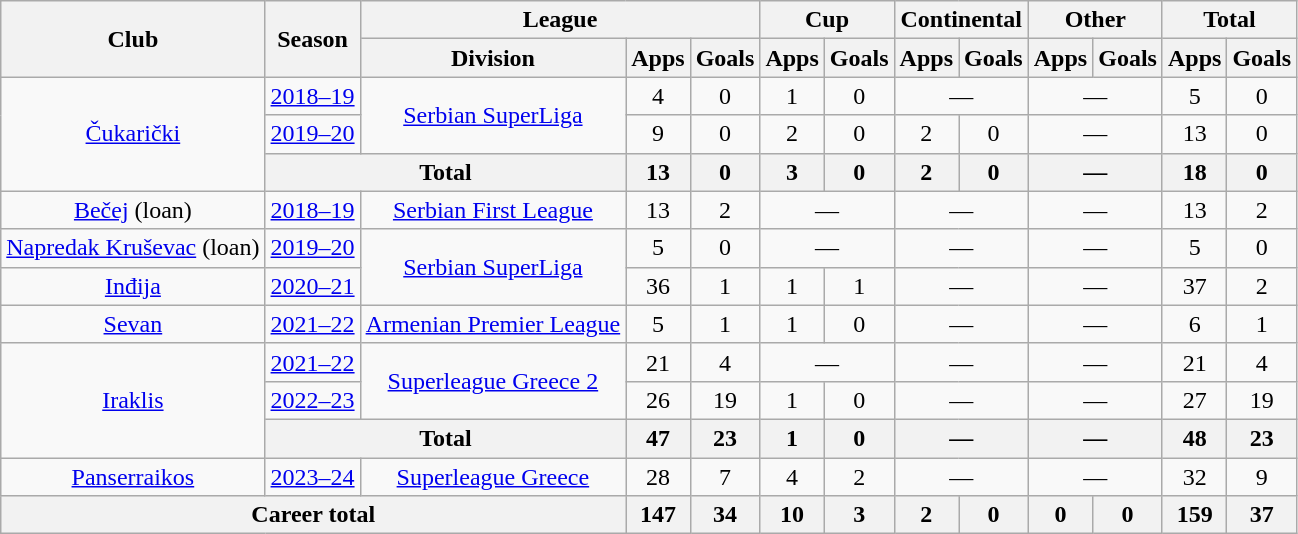<table class="wikitable" style="text-align:center">
<tr>
<th rowspan="2">Club</th>
<th rowspan="2">Season</th>
<th colspan="3">League</th>
<th colspan="2">Cup</th>
<th colspan="2">Continental</th>
<th colspan="2">Other</th>
<th colspan="2">Total</th>
</tr>
<tr>
<th>Division</th>
<th>Apps</th>
<th>Goals</th>
<th>Apps</th>
<th>Goals</th>
<th>Apps</th>
<th>Goals</th>
<th>Apps</th>
<th>Goals</th>
<th>Apps</th>
<th>Goals</th>
</tr>
<tr>
<td rowspan="3"><a href='#'>Čukarički</a></td>
<td><a href='#'>2018–19</a></td>
<td rowspan="2"><a href='#'>Serbian SuperLiga</a></td>
<td>4</td>
<td>0</td>
<td>1</td>
<td>0</td>
<td colspan="2">—</td>
<td colspan="2">—</td>
<td>5</td>
<td>0</td>
</tr>
<tr>
<td><a href='#'>2019–20</a></td>
<td>9</td>
<td>0</td>
<td>2</td>
<td>0</td>
<td>2</td>
<td>0</td>
<td colspan="2">—</td>
<td>13</td>
<td>0</td>
</tr>
<tr>
<th colspan="2">Total</th>
<th>13</th>
<th>0</th>
<th>3</th>
<th>0</th>
<th>2</th>
<th>0</th>
<th colspan="2">—</th>
<th>18</th>
<th>0</th>
</tr>
<tr>
<td><a href='#'>Bečej</a> (loan)</td>
<td><a href='#'>2018–19</a></td>
<td><a href='#'>Serbian First League</a></td>
<td>13</td>
<td>2</td>
<td colspan="2">—</td>
<td colspan="2">—</td>
<td colspan="2">—</td>
<td>13</td>
<td>2</td>
</tr>
<tr>
<td><a href='#'>Napredak Kruševac</a> (loan)</td>
<td><a href='#'>2019–20</a></td>
<td rowspan="2"><a href='#'>Serbian SuperLiga</a></td>
<td>5</td>
<td>0</td>
<td colspan="2">—</td>
<td colspan="2">—</td>
<td colspan="2">—</td>
<td>5</td>
<td>0</td>
</tr>
<tr>
<td><a href='#'>Inđija</a></td>
<td><a href='#'>2020–21</a></td>
<td>36</td>
<td>1</td>
<td>1</td>
<td>1</td>
<td colspan="2">—</td>
<td colspan="2">—</td>
<td>37</td>
<td>2</td>
</tr>
<tr>
<td><a href='#'>Sevan</a></td>
<td><a href='#'>2021–22</a></td>
<td><a href='#'>Armenian Premier League</a></td>
<td>5</td>
<td>1</td>
<td>1</td>
<td>0</td>
<td colspan="2">—</td>
<td colspan="2">—</td>
<td>6</td>
<td>1</td>
</tr>
<tr>
<td rowspan="3"><a href='#'>Iraklis</a></td>
<td><a href='#'>2021–22</a></td>
<td rowspan="2"><a href='#'>Superleague Greece 2</a></td>
<td>21</td>
<td>4</td>
<td colspan="2">—</td>
<td colspan="2">—</td>
<td colspan="2">—</td>
<td>21</td>
<td>4</td>
</tr>
<tr>
<td><a href='#'>2022–23</a></td>
<td>26</td>
<td>19</td>
<td>1</td>
<td>0</td>
<td colspan="2">—</td>
<td colspan="2">—</td>
<td>27</td>
<td>19</td>
</tr>
<tr>
<th colspan=2>Total</th>
<th>47</th>
<th>23</th>
<th>1</th>
<th>0</th>
<th colspan="2">—</th>
<th colspan="2">—</th>
<th>48</th>
<th>23</th>
</tr>
<tr>
<td><a href='#'>Panserraikos</a></td>
<td><a href='#'>2023–24</a></td>
<td><a href='#'>Superleague Greece</a></td>
<td>28</td>
<td>7</td>
<td>4</td>
<td>2</td>
<td colspan="2">—</td>
<td colspan="2">—</td>
<td>32</td>
<td>9</td>
</tr>
<tr>
<th colspan="3">Career total</th>
<th>147</th>
<th>34</th>
<th>10</th>
<th>3</th>
<th>2</th>
<th>0</th>
<th>0</th>
<th>0</th>
<th>159</th>
<th>37</th>
</tr>
</table>
